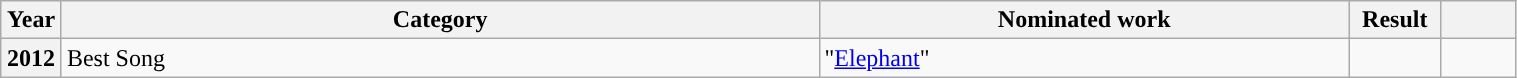<table class="wikitable plainrowheaders" style="width:80%;">
<tr>
<th scope="col" style="width:4%;">Year</th>
<th scope="col" style="width:50%;">Category</th>
<th scope="col" style="width:35%;">Nominated work</th>
<th scope="col" style="width:6%;">Result</th>
<th scope="col" style="width:6%;"></th>
</tr>
<tr>
<th scope="row">2012</th>
<td>Best Song</td>
<td>"<a href='#'>Elephant</a>"</td>
<td></td>
<td></td>
</tr>
</table>
